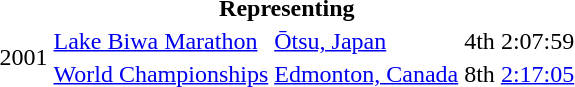<table>
<tr>
<th colspan="5">Representing </th>
</tr>
<tr>
<td rowspan=2>2001</td>
<td><a href='#'>Lake Biwa Marathon</a></td>
<td><a href='#'>Ōtsu, Japan</a></td>
<td>4th</td>
<td>2:07:59</td>
</tr>
<tr>
<td><a href='#'>World Championships</a></td>
<td><a href='#'>Edmonton, Canada</a></td>
<td>8th</td>
<td><a href='#'>2:17:05</a></td>
</tr>
</table>
